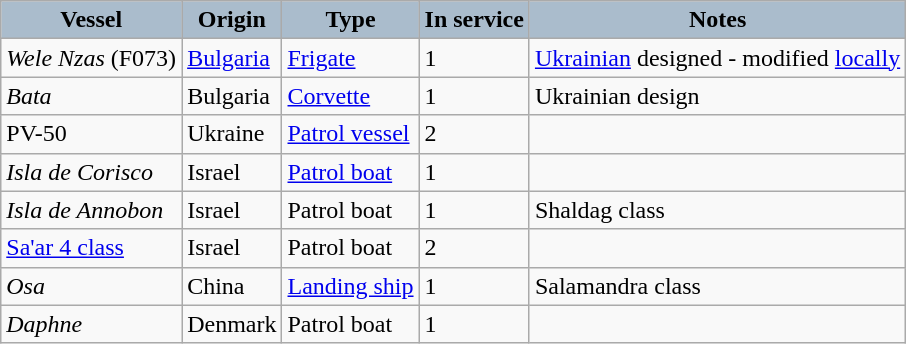<table class="wikitable">
<tr>
<th style="text-align:center; background:#aabccc;">Vessel</th>
<th style="text-align: center; background:#aabccc;">Origin</th>
<th style="text-align:l center; background:#aabccc;">Type</th>
<th style="text-align:l center; background:#aabccc;">In service</th>
<th style="text-align: center; background:#aabccc;">Notes</th>
</tr>
<tr>
<td><em>Wele Nzas</em> (F073)</td>
<td><a href='#'>Bulgaria</a></td>
<td><a href='#'>Frigate</a></td>
<td>1</td>
<td><a href='#'>Ukrainian</a> designed - modified <a href='#'>locally</a></td>
</tr>
<tr>
<td><em>Bata</em></td>
<td>Bulgaria</td>
<td><a href='#'>Corvette</a></td>
<td>1</td>
<td>Ukrainian design</td>
</tr>
<tr>
<td>PV-50</td>
<td>Ukraine</td>
<td><a href='#'>Patrol vessel</a></td>
<td>2</td>
<td></td>
</tr>
<tr>
<td><em>Isla de Corisco</em></td>
<td>Israel</td>
<td><a href='#'>Patrol boat</a></td>
<td>1</td>
<td></td>
</tr>
<tr>
<td><em>Isla de Annobon</em></td>
<td>Israel</td>
<td>Patrol boat</td>
<td>1</td>
<td>Shaldag class</td>
</tr>
<tr>
<td><a href='#'>Sa'ar 4 class</a></td>
<td>Israel</td>
<td>Patrol boat</td>
<td>2</td>
<td></td>
</tr>
<tr>
<td><em>Osa</em></td>
<td>China</td>
<td><a href='#'>Landing ship</a></td>
<td>1</td>
<td>Salamandra class</td>
</tr>
<tr>
<td><em> Daphne	</em></td>
<td>Denmark</td>
<td>Patrol boat</td>
<td>1</td>
<td></td>
</tr>
</table>
